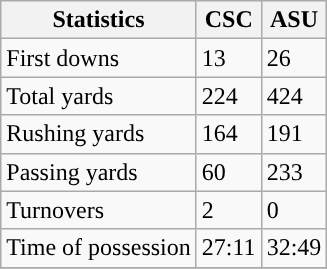<table class="wikitable" style="float: left;">
<tr>
<th>Statistics</th>
<th>CSC</th>
<th>ASU</th>
</tr>
<tr>
<td>First downs</td>
<td>13</td>
<td>26</td>
</tr>
<tr>
<td>Total yards</td>
<td>224</td>
<td>424</td>
</tr>
<tr>
<td>Rushing yards</td>
<td>164</td>
<td>191</td>
</tr>
<tr>
<td>Passing yards</td>
<td>60</td>
<td>233</td>
</tr>
<tr>
<td>Turnovers</td>
<td>2</td>
<td>0</td>
</tr>
<tr>
<td>Time of possession</td>
<td>27:11</td>
<td>32:49</td>
</tr>
<tr>
</tr>
</table>
